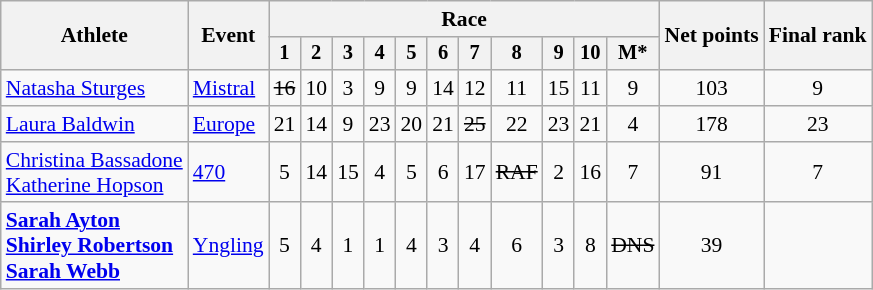<table class="wikitable" style="font-size:90%">
<tr>
<th rowspan=2>Athlete</th>
<th rowspan=2>Event</th>
<th colspan=11>Race</th>
<th rowspan=2>Net points</th>
<th rowspan=2>Final rank</th>
</tr>
<tr style="font-size:95%">
<th>1</th>
<th>2</th>
<th>3</th>
<th>4</th>
<th>5</th>
<th>6</th>
<th>7</th>
<th>8</th>
<th>9</th>
<th>10</th>
<th>M*</th>
</tr>
<tr align=center>
<td align=left><a href='#'>Natasha Sturges</a></td>
<td align=left><a href='#'>Mistral</a></td>
<td><s>16</s></td>
<td>10</td>
<td>3</td>
<td>9</td>
<td>9</td>
<td>14</td>
<td>12</td>
<td>11</td>
<td>15</td>
<td>11</td>
<td>9</td>
<td>103</td>
<td>9</td>
</tr>
<tr align=center>
<td align=left><a href='#'>Laura Baldwin</a></td>
<td align=left><a href='#'>Europe</a></td>
<td>21</td>
<td>14</td>
<td>9</td>
<td>23</td>
<td>20</td>
<td>21</td>
<td><s>25</s></td>
<td>22</td>
<td>23</td>
<td>21</td>
<td>4</td>
<td>178</td>
<td>23</td>
</tr>
<tr align=center>
<td align=left><a href='#'>Christina Bassadone</a><br><a href='#'>Katherine Hopson</a></td>
<td align=left><a href='#'>470</a></td>
<td>5</td>
<td>14</td>
<td>15</td>
<td>4</td>
<td>5</td>
<td>6</td>
<td>17</td>
<td><s>RAF</s></td>
<td>2</td>
<td>16</td>
<td>7</td>
<td>91</td>
<td>7</td>
</tr>
<tr align=center>
<td align=left><strong><a href='#'>Sarah Ayton</a><br><a href='#'>Shirley Robertson</a><br><a href='#'>Sarah Webb</a></strong></td>
<td align=left><a href='#'>Yngling</a></td>
<td>5</td>
<td>4</td>
<td>1</td>
<td>1</td>
<td>4</td>
<td>3</td>
<td>4</td>
<td>6</td>
<td>3</td>
<td>8</td>
<td><s>DNS</s></td>
<td>39</td>
<td></td>
</tr>
</table>
